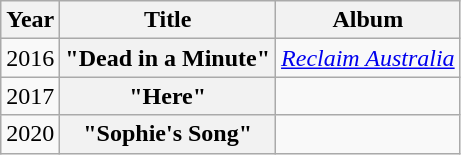<table class="wikitable plainrowheaders" style="text-align:center;">
<tr>
<th>Year</th>
<th>Title</th>
<th>Album</th>
</tr>
<tr>
<td>2016</td>
<th scope="row">"Dead in a Minute"<br></th>
<td><em><a href='#'>Reclaim Australia</a></em></td>
</tr>
<tr>
<td>2017</td>
<th scope="row">"Here"<br></th>
<td></td>
</tr>
<tr>
<td>2020</td>
<th scope="row">"Sophie's Song"<br></th>
<td></td>
</tr>
</table>
